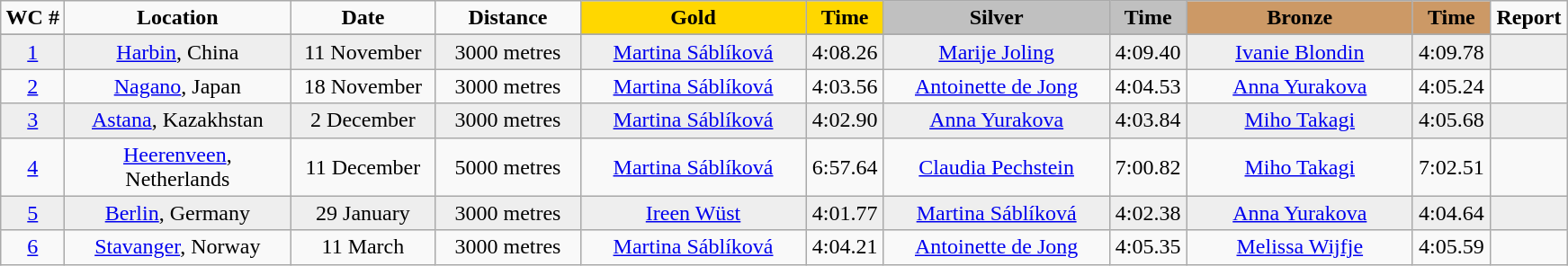<table class="wikitable">
<tr>
<td width="40" align="center"><strong>WC #</strong></td>
<td width="160" align="center"><strong>Location</strong></td>
<td width="100" align="center"><strong>Date</strong></td>
<td width="100" align="center"><strong>Distance</strong></td>
<td width="160" bgcolor="gold" align="center"><strong>Gold</strong></td>
<td width="50" bgcolor="gold" align="center"><strong>Time</strong></td>
<td width="160" bgcolor="silver" align="center"><strong>Silver</strong></td>
<td width="50" bgcolor="silver" align="center"><strong>Time</strong></td>
<td width="160" bgcolor="#CC9966" align="center"><strong>Bronze</strong></td>
<td width="50" bgcolor="#CC9966" align="center"><strong>Time</strong></td>
<td width="50" align="center"><strong>Report</strong></td>
</tr>
<tr bgcolor="#cccccc">
</tr>
<tr bgcolor="#eeeeee">
<td align="center"><a href='#'>1</a></td>
<td align="center"><a href='#'>Harbin</a>, China</td>
<td align="center">11 November</td>
<td align="center">3000 metres</td>
<td align="center"><a href='#'>Martina Sáblíková</a><br><small></small></td>
<td align="center">4:08.26</td>
<td align="center"><a href='#'>Marije Joling</a><br><small></small></td>
<td align="center">4:09.40</td>
<td align="center"><a href='#'>Ivanie Blondin</a><br><small></small></td>
<td align="center">4:09.78</td>
<td align="center"></td>
</tr>
<tr>
<td align="center"><a href='#'>2</a></td>
<td align="center"><a href='#'>Nagano</a>, Japan</td>
<td align="center">18 November</td>
<td align="center">3000 metres</td>
<td align="center"><a href='#'>Martina Sáblíková</a><br><small></small></td>
<td align="center">4:03.56</td>
<td align="center"><a href='#'>Antoinette de Jong</a><br><small></small></td>
<td align="center">4:04.53</td>
<td align="center"><a href='#'>Anna Yurakova</a><br><small></small></td>
<td align="center">4:05.24</td>
<td align="center"></td>
</tr>
<tr bgcolor="#eeeeee">
<td align="center"><a href='#'>3</a></td>
<td align="center"><a href='#'>Astana</a>, Kazakhstan</td>
<td align="center">2 December</td>
<td align="center">3000 metres</td>
<td align="center"><a href='#'>Martina Sáblíková</a><br><small></small></td>
<td align="center">4:02.90</td>
<td align="center"><a href='#'>Anna Yurakova</a><br><small></small></td>
<td align="center">4:03.84</td>
<td align="center"><a href='#'>Miho Takagi</a><br><small></small></td>
<td align="center">4:05.68</td>
<td align="center"></td>
</tr>
<tr>
<td align="center"><a href='#'>4</a></td>
<td align="center"><a href='#'>Heerenveen</a>, Netherlands</td>
<td align="center">11 December</td>
<td align="center">5000 metres</td>
<td align="center"><a href='#'>Martina Sáblíková</a><br><small></small></td>
<td align="center">6:57.64</td>
<td align="center"><a href='#'>Claudia Pechstein</a><br><small></small></td>
<td align="center">7:00.82</td>
<td align="center"><a href='#'>Miho Takagi</a><br><small></small></td>
<td align="center">7:02.51</td>
<td align="center"></td>
</tr>
<tr bgcolor="#eeeeee">
<td align="center"><a href='#'>5</a></td>
<td align="center"><a href='#'>Berlin</a>, Germany</td>
<td align="center">29 January</td>
<td align="center">3000 metres</td>
<td align="center"><a href='#'>Ireen Wüst</a><br><small></small></td>
<td align="center">4:01.77</td>
<td align="center"><a href='#'>Martina Sáblíková</a><br><small></small></td>
<td align="center">4:02.38</td>
<td align="center"><a href='#'>Anna Yurakova</a><br><small></small></td>
<td align="center">4:04.64</td>
<td align="center"></td>
</tr>
<tr>
<td align="center"><a href='#'>6</a></td>
<td align="center"><a href='#'>Stavanger</a>, Norway</td>
<td align="center">11 March</td>
<td align="center">3000 metres</td>
<td align="center"><a href='#'>Martina Sáblíková</a><br><small></small></td>
<td align="center">4:04.21</td>
<td align="center"><a href='#'>Antoinette de Jong</a><br><small></small></td>
<td align="center">4:05.35</td>
<td align="center"><a href='#'>Melissa Wijfje</a><br><small></small></td>
<td align="center">4:05.59</td>
<td align="center"></td>
</tr>
</table>
